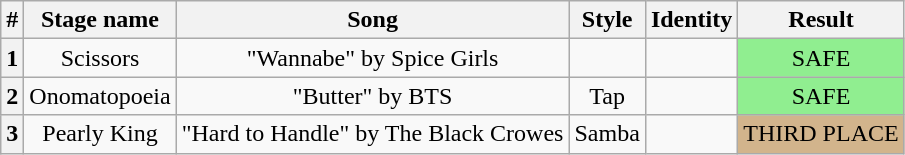<table class="wikitable plainrowheaders" style="text-align: center;">
<tr>
<th>#</th>
<th>Stage name</th>
<th>Song</th>
<th>Style</th>
<th>Identity</th>
<th>Result</th>
</tr>
<tr>
<th>1</th>
<td>Scissors</td>
<td>"Wannabe" by Spice Girls</td>
<td></td>
<td></td>
<td colspan="2" bgcolor=lightgreen>SAFE</td>
</tr>
<tr>
<th>2</th>
<td>Onomatopoeia</td>
<td>"Butter" by BTS</td>
<td>Tap</td>
<td></td>
<td colspan="2" bgcolor=lightgreen>SAFE</td>
</tr>
<tr>
<th>3</th>
<td>Pearly King</td>
<td>"Hard to Handle" by The Black Crowes</td>
<td>Samba</td>
<td></td>
<td bgcolor=tan>THIRD PLACE</td>
</tr>
</table>
